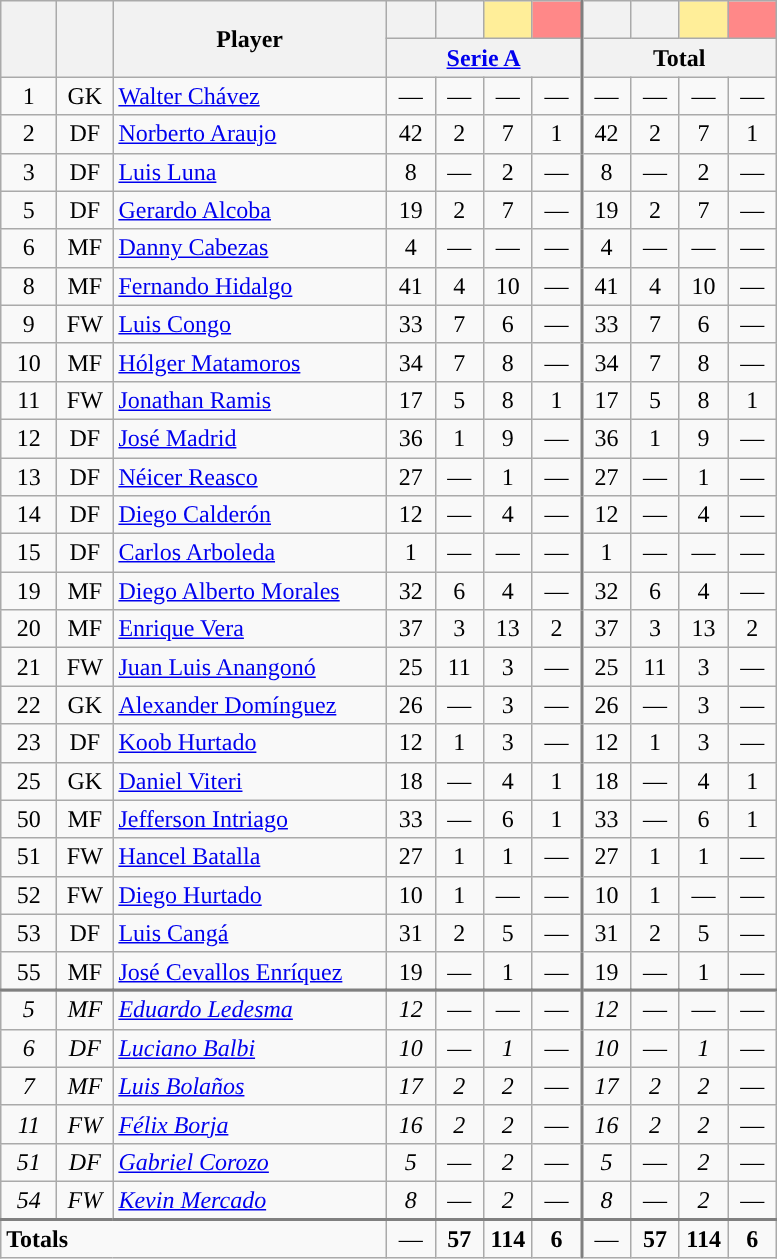<table class="wikitable sortable" style="text-align: center">
<tr>
<th rowspan="2" width=30 align="center"><br></th>
<th rowspan="2" width=30 align="center"><br></th>
<th rowspan="2" width=175 align="center">Player<br></th>
<th width=25 style="background:"><br></th>
<th width=25 style="background:"><br></th>
<th width=25 style="background: #FFEE99"><br></th>
<th width=25 style="border-right:2px solid grey; background:#FF8888"><br></th>
<th width=25 style="background:"><br></th>
<th width=25 style="background:"><br></th>
<th width=25 style="background: #FFEE99"><br></th>
<th width=25 style="background: #FF8888"><br></th>
</tr>
<tr class="sortbottom">
<th colspan="4" style="border-right:2px solid grey;" align="center"><a href='#'>Serie A</a></th>
<th colspan="4" align="center">Total</th>
</tr>
<tr>
<td>1</td>
<td>GK</td>
<td align=left><a href='#'>Walter Chávez</a></td>
<td>—</td>
<td>—</td>
<td>—</td>
<td>—</td>
<td style="border-left:2px solid grey">—</td>
<td>—</td>
<td>—</td>
<td>—</td>
</tr>
<tr>
<td>2</td>
<td>DF</td>
<td align=left><a href='#'>Norberto Araujo</a></td>
<td>42</td>
<td>2</td>
<td>7</td>
<td>1</td>
<td style="border-left:2px solid grey">42</td>
<td>2</td>
<td>7</td>
<td>1</td>
</tr>
<tr>
<td>3</td>
<td>DF</td>
<td align=left><a href='#'>Luis Luna</a></td>
<td>8</td>
<td>—</td>
<td>2</td>
<td>—</td>
<td style="border-left:2px solid grey">8</td>
<td>—</td>
<td>2</td>
<td>—</td>
</tr>
<tr>
<td>5</td>
<td>DF</td>
<td align=left><a href='#'>Gerardo Alcoba</a></td>
<td>19</td>
<td>2</td>
<td>7</td>
<td>—</td>
<td style="border-left:2px solid grey">19</td>
<td>2</td>
<td>7</td>
<td>—</td>
</tr>
<tr>
<td>6</td>
<td>MF</td>
<td align=left><a href='#'>Danny Cabezas</a></td>
<td>4</td>
<td>—</td>
<td>—</td>
<td>—</td>
<td style="border-left:2px solid grey">4</td>
<td>—</td>
<td>—</td>
<td>—</td>
</tr>
<tr>
<td>8</td>
<td>MF</td>
<td align=left><a href='#'>Fernando Hidalgo</a></td>
<td>41</td>
<td>4</td>
<td>10</td>
<td>—</td>
<td style="border-left:2px solid grey">41</td>
<td>4</td>
<td>10</td>
<td>—</td>
</tr>
<tr>
<td>9</td>
<td>FW</td>
<td align=left><a href='#'>Luis Congo</a></td>
<td>33</td>
<td>7</td>
<td>6</td>
<td>—</td>
<td style="border-left:2px solid grey">33</td>
<td>7</td>
<td>6</td>
<td>—</td>
</tr>
<tr>
<td>10</td>
<td>MF</td>
<td align=left><a href='#'>Hólger Matamoros</a></td>
<td>34</td>
<td>7</td>
<td>8</td>
<td>—</td>
<td style="border-left:2px solid grey">34</td>
<td>7</td>
<td>8</td>
<td>—</td>
</tr>
<tr>
<td>11</td>
<td>FW</td>
<td align=left><a href='#'>Jonathan Ramis</a></td>
<td>17</td>
<td>5</td>
<td>8</td>
<td>1</td>
<td style="border-left:2px solid grey">17</td>
<td>5</td>
<td>8</td>
<td>1</td>
</tr>
<tr>
<td>12</td>
<td>DF</td>
<td align=left><a href='#'>José Madrid</a></td>
<td>36</td>
<td>1</td>
<td>9</td>
<td>—</td>
<td style="border-left:2px solid grey">36</td>
<td>1</td>
<td>9</td>
<td>—</td>
</tr>
<tr>
<td>13</td>
<td>DF</td>
<td align=left><a href='#'>Néicer Reasco</a></td>
<td>27</td>
<td>—</td>
<td>1</td>
<td>—</td>
<td style="border-left:2px solid grey">27</td>
<td>—</td>
<td>1</td>
<td>—</td>
</tr>
<tr>
<td>14</td>
<td>DF</td>
<td align=left><a href='#'>Diego Calderón</a></td>
<td>12</td>
<td>—</td>
<td>4</td>
<td>—</td>
<td style="border-left:2px solid grey">12</td>
<td>—</td>
<td>4</td>
<td>—</td>
</tr>
<tr>
<td>15</td>
<td>DF</td>
<td align=left><a href='#'>Carlos Arboleda</a></td>
<td>1</td>
<td>—</td>
<td>—</td>
<td>—</td>
<td style="border-left:2px solid grey">1</td>
<td>—</td>
<td>—</td>
<td>—</td>
</tr>
<tr>
<td>19</td>
<td>MF</td>
<td align=left><a href='#'>Diego Alberto Morales</a></td>
<td>32</td>
<td>6</td>
<td>4</td>
<td>—</td>
<td style="border-left:2px solid grey">32</td>
<td>6</td>
<td>4</td>
<td>—</td>
</tr>
<tr>
<td>20</td>
<td>MF</td>
<td align=left><a href='#'>Enrique Vera</a></td>
<td>37</td>
<td>3</td>
<td>13</td>
<td>2</td>
<td style="border-left:2px solid grey">37</td>
<td>3</td>
<td>13</td>
<td>2</td>
</tr>
<tr>
<td>21</td>
<td>FW</td>
<td align=left><a href='#'>Juan Luis Anangonó</a></td>
<td>25</td>
<td>11</td>
<td>3</td>
<td>—</td>
<td style="border-left:2px solid grey">25</td>
<td>11</td>
<td>3</td>
<td>—</td>
</tr>
<tr>
<td>22</td>
<td>GK</td>
<td align=left><a href='#'>Alexander Domínguez</a></td>
<td>26</td>
<td>—</td>
<td>3</td>
<td>—</td>
<td style="border-left:2px solid grey">26</td>
<td>—</td>
<td>3</td>
<td>—</td>
</tr>
<tr>
<td>23</td>
<td>DF</td>
<td align=left><a href='#'>Koob Hurtado</a></td>
<td>12</td>
<td>1</td>
<td>3</td>
<td>—</td>
<td style="border-left:2px solid grey">12</td>
<td>1</td>
<td>3</td>
<td>—</td>
</tr>
<tr>
<td>25</td>
<td>GK</td>
<td align=left><a href='#'>Daniel Viteri</a></td>
<td>18</td>
<td>—</td>
<td>4</td>
<td>1</td>
<td style="border-left:2px solid grey">18</td>
<td>—</td>
<td>4</td>
<td>1</td>
</tr>
<tr>
<td>50</td>
<td>MF</td>
<td align=left><a href='#'>Jefferson Intriago</a></td>
<td>33</td>
<td>—</td>
<td>6</td>
<td>1</td>
<td style="border-left:2px solid grey">33</td>
<td>—</td>
<td>6</td>
<td>1</td>
</tr>
<tr>
<td>51</td>
<td>FW</td>
<td align=left><a href='#'>Hancel Batalla</a></td>
<td>27</td>
<td>1</td>
<td>1</td>
<td>—</td>
<td style="border-left:2px solid grey">27</td>
<td>1</td>
<td>1</td>
<td>—</td>
</tr>
<tr>
<td>52</td>
<td>FW</td>
<td align=left><a href='#'>Diego Hurtado</a></td>
<td>10</td>
<td>1</td>
<td>—</td>
<td>—</td>
<td style="border-left:2px solid grey">10</td>
<td>1</td>
<td>—</td>
<td>—</td>
</tr>
<tr>
<td>53</td>
<td>DF</td>
<td align=left><a href='#'>Luis Cangá</a></td>
<td>31</td>
<td>2</td>
<td>5</td>
<td>—</td>
<td style="border-left:2px solid grey">31</td>
<td>2</td>
<td>5</td>
<td>—</td>
</tr>
<tr>
<td>55</td>
<td>MF</td>
<td align=left><a href='#'>José Cevallos Enríquez</a></td>
<td>19</td>
<td>—</td>
<td>1</td>
<td>—</td>
<td style="border-left:2px solid grey">19</td>
<td>—</td>
<td>1</td>
<td>—</td>
</tr>
<tr>
</tr>
<tr style="border-top:2px solid grey">
<td><em>5</em></td>
<td><em>MF</em></td>
<td align=left><em><a href='#'>Eduardo Ledesma</a></em></td>
<td><em>12</em></td>
<td>—</td>
<td>—</td>
<td>—</td>
<td style="border-left:2px solid grey"><em>12</em></td>
<td>—</td>
<td>—</td>
<td>—</td>
</tr>
<tr>
<td><em>6</em></td>
<td><em>DF</em></td>
<td align=left><em><a href='#'>Luciano Balbi</a></em></td>
<td><em>10</em></td>
<td>—</td>
<td><em>1</em></td>
<td>—</td>
<td style="border-left:2px solid grey"><em>10</em></td>
<td>—</td>
<td><em>1</em></td>
<td>—</td>
</tr>
<tr>
<td><em>7</em></td>
<td><em>MF</em></td>
<td align=left><em><a href='#'>Luis Bolaños</a></em></td>
<td><em>17</em></td>
<td><em>2</em></td>
<td><em>2</em></td>
<td>—</td>
<td style="border-left:2px solid grey"><em>17</em></td>
<td><em>2</em></td>
<td><em>2</em></td>
<td>—</td>
</tr>
<tr>
<td><em>11</em></td>
<td><em>FW</em></td>
<td align=left><em><a href='#'>Félix Borja</a></em></td>
<td><em>16</em></td>
<td><em>2</em></td>
<td><em>2</em></td>
<td>—</td>
<td style="border-left:2px solid grey"><em>16</em></td>
<td><em>2</em></td>
<td><em>2</em></td>
<td>—</td>
</tr>
<tr>
<td><em>51</em></td>
<td><em>DF</em></td>
<td align=left><em><a href='#'>Gabriel Corozo</a></em></td>
<td><em>5</em></td>
<td>—</td>
<td><em>2</em></td>
<td>—</td>
<td style="border-left:2px solid grey"><em>5</em></td>
<td>—</td>
<td><em>2</em></td>
<td>—</td>
</tr>
<tr>
<td><em>54</em></td>
<td><em>FW</em></td>
<td align=left><em><a href='#'>Kevin Mercado</a></em></td>
<td><em>8</em></td>
<td>—</td>
<td><em>2</em></td>
<td>—</td>
<td style="border-left:2px solid grey"><em>8</em></td>
<td>—</td>
<td><em>2</em></td>
<td>—</td>
</tr>
<tr>
</tr>
<tr class="sortbottom" style="border-top:2px solid grey">
<td colspan=3 align=left><strong>Totals</strong></td>
<td>—</td>
<td><strong>57</strong></td>
<td><strong>114</strong></td>
<td><strong>6</strong></td>
<td style="border-left:2px solid grey">—</td>
<td><strong>57</strong></td>
<td><strong>114</strong></td>
<td><strong>6</strong></td>
</tr>
</table>
